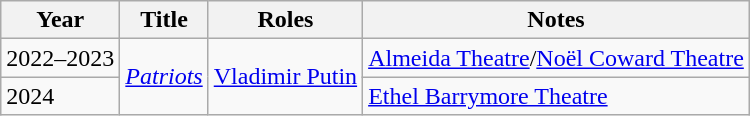<table class="wikitable">
<tr>
<th>Year</th>
<th>Title</th>
<th>Roles</th>
<th>Notes</th>
</tr>
<tr>
<td>2022–2023</td>
<td rowspan="2"><em><a href='#'>Patriots</a></em></td>
<td rowspan="2"><a href='#'>Vladimir Putin</a></td>
<td><a href='#'>Almeida Theatre</a>/<a href='#'>Noël Coward Theatre</a></td>
</tr>
<tr>
<td>2024</td>
<td><a href='#'>Ethel Barrymore Theatre</a></td>
</tr>
</table>
